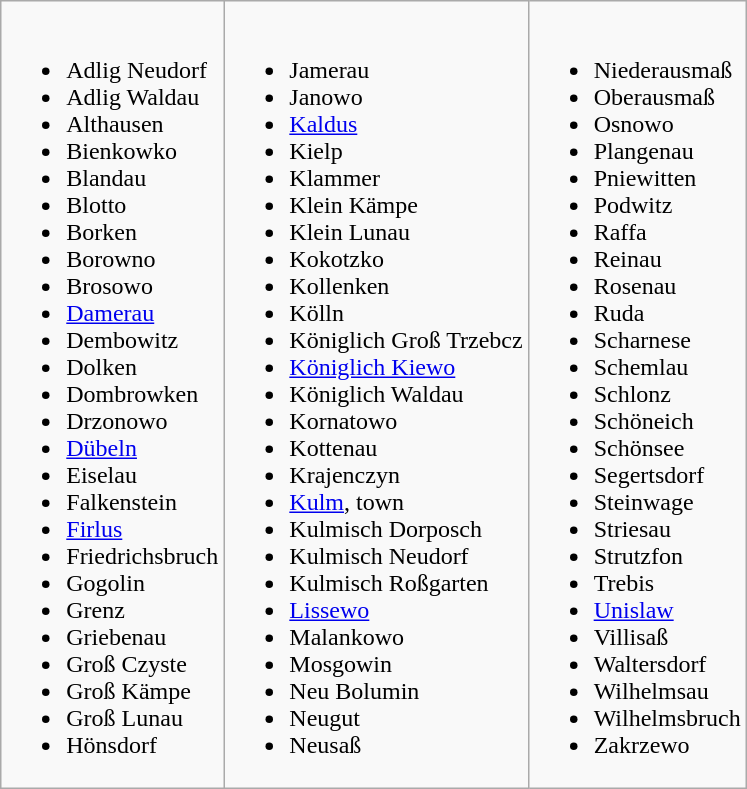<table class="wikitable">
<tr>
<td><br><ul><li>Adlig Neudorf</li><li>Adlig Waldau</li><li>Althausen</li><li>Bienkowko</li><li>Blandau</li><li>Blotto</li><li>Borken</li><li>Borowno</li><li>Brosowo</li><li><a href='#'>Damerau</a></li><li>Dembowitz</li><li>Dolken</li><li>Dombrowken</li><li>Drzonowo</li><li><a href='#'>Dübeln</a></li><li>Eiselau</li><li>Falkenstein</li><li><a href='#'>Firlus</a></li><li>Friedrichsbruch</li><li>Gogolin</li><li>Grenz</li><li>Griebenau</li><li>Groß Czyste</li><li>Groß Kämpe</li><li>Groß Lunau</li><li>Hönsdorf</li></ul></td>
<td><br><ul><li>Jamerau</li><li>Janowo</li><li><a href='#'>Kaldus</a></li><li>Kielp</li><li>Klammer</li><li>Klein Kämpe</li><li>Klein Lunau</li><li>Kokotzko</li><li>Kollenken</li><li>Kölln</li><li>Königlich Groß Trzebcz</li><li><a href='#'>Königlich Kiewo</a></li><li>Königlich Waldau</li><li>Kornatowo</li><li>Kottenau</li><li>Krajenczyn</li><li><a href='#'>Kulm</a>, town</li><li>Kulmisch Dorposch</li><li>Kulmisch Neudorf</li><li>Kulmisch Roßgarten</li><li><a href='#'>Lissewo</a></li><li>Malankowo</li><li>Mosgowin</li><li>Neu Bolumin</li><li>Neugut</li><li>Neusaß</li></ul></td>
<td><br><ul><li>Niederausmaß</li><li>Oberausmaß</li><li>Osnowo</li><li>Plangenau</li><li>Pniewitten</li><li>Podwitz</li><li>Raffa</li><li>Reinau</li><li>Rosenau</li><li>Ruda</li><li>Scharnese</li><li>Schemlau</li><li>Schlonz</li><li>Schöneich</li><li>Schönsee</li><li>Segertsdorf</li><li>Steinwage</li><li>Striesau</li><li>Strutzfon</li><li>Trebis</li><li><a href='#'>Unislaw</a></li><li>Villisaß</li><li>Waltersdorf</li><li>Wilhelmsau</li><li>Wilhelmsbruch</li><li>Zakrzewo</li></ul></td>
</tr>
</table>
